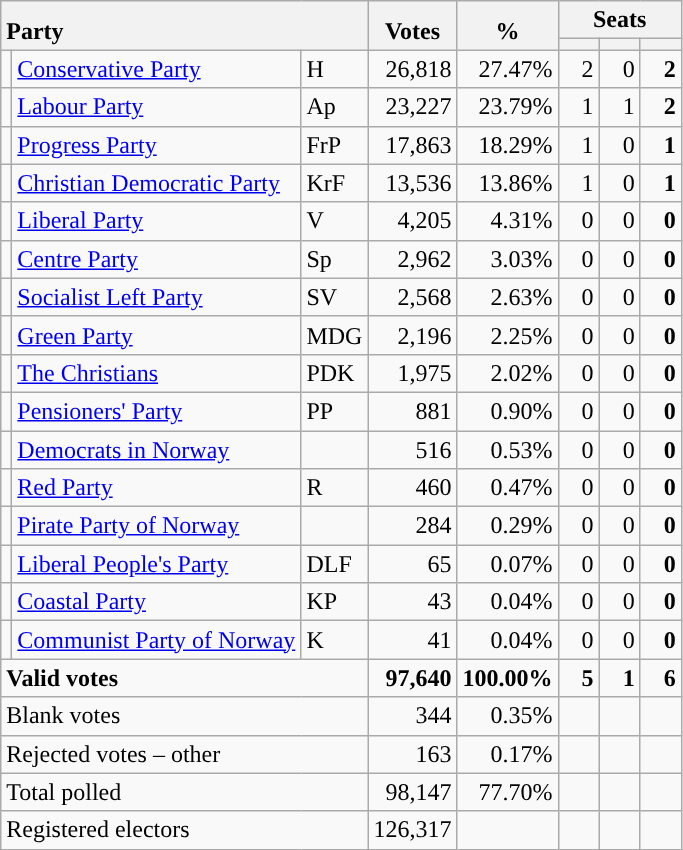<table class="wikitable" border="1" style="text-align:right;">
<tr>
<th style="text-align:left;" valign=bottom rowspan=2 colspan=3>Party</th>
<th align=center valign=bottom rowspan=2 width="50">Votes</th>
<th align=center valign=bottom rowspan=2 width="50">%</th>
<th colspan=3>Seats</th>
</tr>
<tr>
<th align=center valign=bottom width="20"><small></small></th>
<th align=center valign=bottom width="20"><small><a href='#'></a></small></th>
<th align=center valign=bottom width="20"><small></small></th>
</tr>
<tr>
<td style="color:inherit;background:"></td>
<td align=left><a href='#'>Conservative Party</a></td>
<td align=left>H</td>
<td>26,818</td>
<td>27.47%</td>
<td>2</td>
<td>0</td>
<td><strong>2</strong></td>
</tr>
<tr>
<td style="color:inherit;background:"></td>
<td align=left><a href='#'>Labour Party</a></td>
<td align=left>Ap</td>
<td>23,227</td>
<td>23.79%</td>
<td>1</td>
<td>1</td>
<td><strong>2</strong></td>
</tr>
<tr>
<td style="color:inherit;background:"></td>
<td align=left><a href='#'>Progress Party</a></td>
<td align=left>FrP</td>
<td>17,863</td>
<td>18.29%</td>
<td>1</td>
<td>0</td>
<td><strong>1</strong></td>
</tr>
<tr>
<td style="color:inherit;background:"></td>
<td align=left><a href='#'>Christian Democratic Party</a></td>
<td align=left>KrF</td>
<td>13,536</td>
<td>13.86%</td>
<td>1</td>
<td>0</td>
<td><strong>1</strong></td>
</tr>
<tr>
<td style="color:inherit;background:"></td>
<td align=left><a href='#'>Liberal Party</a></td>
<td align=left>V</td>
<td>4,205</td>
<td>4.31%</td>
<td>0</td>
<td>0</td>
<td><strong>0</strong></td>
</tr>
<tr>
<td style="color:inherit;background:"></td>
<td align=left><a href='#'>Centre Party</a></td>
<td align=left>Sp</td>
<td>2,962</td>
<td>3.03%</td>
<td>0</td>
<td>0</td>
<td><strong>0</strong></td>
</tr>
<tr>
<td style="color:inherit;background:"></td>
<td align=left><a href='#'>Socialist Left Party</a></td>
<td align=left>SV</td>
<td>2,568</td>
<td>2.63%</td>
<td>0</td>
<td>0</td>
<td><strong>0</strong></td>
</tr>
<tr>
<td style="color:inherit;background:"></td>
<td align=left><a href='#'>Green Party</a></td>
<td align=left>MDG</td>
<td>2,196</td>
<td>2.25%</td>
<td>0</td>
<td>0</td>
<td><strong>0</strong></td>
</tr>
<tr>
<td style="color:inherit;background:"></td>
<td align=left><a href='#'>The Christians</a></td>
<td align=left>PDK</td>
<td>1,975</td>
<td>2.02%</td>
<td>0</td>
<td>0</td>
<td><strong>0</strong></td>
</tr>
<tr>
<td style="color:inherit;background:"></td>
<td align=left><a href='#'>Pensioners' Party</a></td>
<td align=left>PP</td>
<td>881</td>
<td>0.90%</td>
<td>0</td>
<td>0</td>
<td><strong>0</strong></td>
</tr>
<tr>
<td style="color:inherit;background:"></td>
<td align=left><a href='#'>Democrats in Norway</a></td>
<td align=left></td>
<td>516</td>
<td>0.53%</td>
<td>0</td>
<td>0</td>
<td><strong>0</strong></td>
</tr>
<tr>
<td style="color:inherit;background:"></td>
<td align=left><a href='#'>Red Party</a></td>
<td align=left>R</td>
<td>460</td>
<td>0.47%</td>
<td>0</td>
<td>0</td>
<td><strong>0</strong></td>
</tr>
<tr>
<td style="color:inherit;background:"></td>
<td align=left><a href='#'>Pirate Party of Norway</a></td>
<td align=left></td>
<td>284</td>
<td>0.29%</td>
<td>0</td>
<td>0</td>
<td><strong>0</strong></td>
</tr>
<tr>
<td style="color:inherit;background:"></td>
<td align=left><a href='#'>Liberal People's Party</a></td>
<td align=left>DLF</td>
<td>65</td>
<td>0.07%</td>
<td>0</td>
<td>0</td>
<td><strong>0</strong></td>
</tr>
<tr>
<td style="color:inherit;background:"></td>
<td align=left><a href='#'>Coastal Party</a></td>
<td align=left>KP</td>
<td>43</td>
<td>0.04%</td>
<td>0</td>
<td>0</td>
<td><strong>0</strong></td>
</tr>
<tr>
<td style="color:inherit;background:"></td>
<td align=left><a href='#'>Communist Party of Norway</a></td>
<td align=left>K</td>
<td>41</td>
<td>0.04%</td>
<td>0</td>
<td>0</td>
<td><strong>0</strong></td>
</tr>
<tr style="font-weight:bold">
<td align=left colspan=3>Valid votes</td>
<td>97,640</td>
<td>100.00%</td>
<td>5</td>
<td>1</td>
<td>6</td>
</tr>
<tr>
<td align=left colspan=3>Blank votes</td>
<td>344</td>
<td>0.35%</td>
<td></td>
<td></td>
<td></td>
</tr>
<tr>
<td align=left colspan=3>Rejected votes – other</td>
<td>163</td>
<td>0.17%</td>
<td></td>
<td></td>
<td></td>
</tr>
<tr>
<td align=left colspan=3>Total polled</td>
<td>98,147</td>
<td>77.70%</td>
<td></td>
<td></td>
<td></td>
</tr>
<tr>
<td align=left colspan=3>Registered electors</td>
<td>126,317</td>
<td></td>
<td></td>
<td></td>
<td></td>
</tr>
</table>
